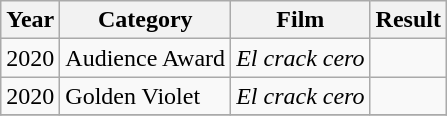<table class="wikitable sortable">
<tr>
<th>Year</th>
<th>Category</th>
<th>Film</th>
<th>Result</th>
</tr>
<tr>
<td>2020</td>
<td>Audience Award</td>
<td><em>El crack cero</em></td>
<td></td>
</tr>
<tr>
<td>2020</td>
<td>Golden Violet</td>
<td><em>El crack cero</em></td>
<td></td>
</tr>
<tr>
</tr>
</table>
